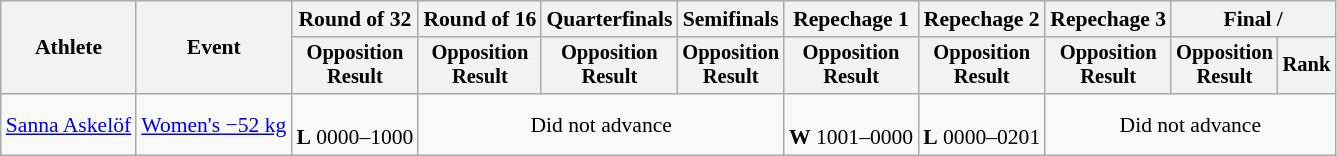<table class="wikitable" style="font-size:90%">
<tr>
<th rowspan="2">Athlete</th>
<th rowspan="2">Event</th>
<th>Round of 32</th>
<th>Round of 16</th>
<th>Quarterfinals</th>
<th>Semifinals</th>
<th>Repechage 1</th>
<th>Repechage 2</th>
<th>Repechage 3</th>
<th colspan=2>Final / </th>
</tr>
<tr style="font-size:95%">
<th>Opposition<br>Result</th>
<th>Opposition<br>Result</th>
<th>Opposition<br>Result</th>
<th>Opposition<br>Result</th>
<th>Opposition<br>Result</th>
<th>Opposition<br>Result</th>
<th>Opposition<br>Result</th>
<th>Opposition<br>Result</th>
<th>Rank</th>
</tr>
<tr align=center>
<td align=left><a href='#'>Sanna Askelöf</a></td>
<td align=left><a href='#'>Women's −52 kg</a></td>
<td><br><strong>L</strong> 0000–1000</td>
<td colspan=3>Did not advance</td>
<td><br><strong>W</strong> 1001–0000</td>
<td><br><strong>L</strong> 0000–0201</td>
<td colspan=3>Did not advance</td>
</tr>
</table>
